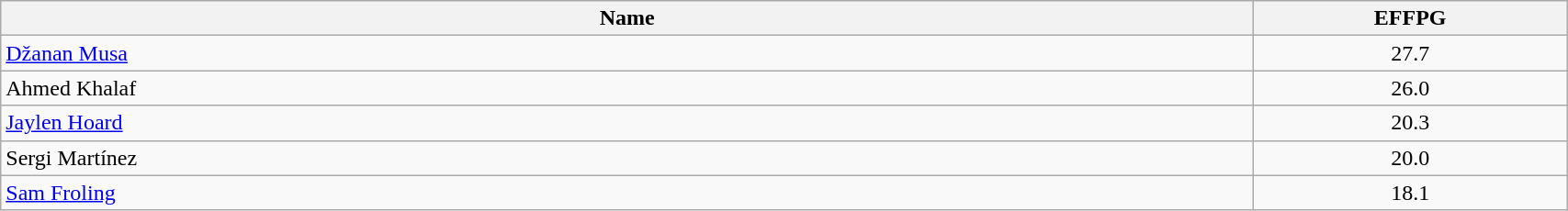<table class=wikitable width="90%">
<tr>
<th width="80%">Name</th>
<th width="20%">EFFPG</th>
</tr>
<tr>
<td> <a href='#'>Džanan Musa</a></td>
<td align=center>27.7</td>
</tr>
<tr>
<td> Ahmed Khalaf</td>
<td align=center>26.0</td>
</tr>
<tr>
<td> <a href='#'>Jaylen Hoard</a></td>
<td align=center>20.3</td>
</tr>
<tr>
<td> Sergi Martínez</td>
<td align=center>20.0</td>
</tr>
<tr>
<td> <a href='#'>Sam Froling</a></td>
<td align=center>18.1</td>
</tr>
</table>
